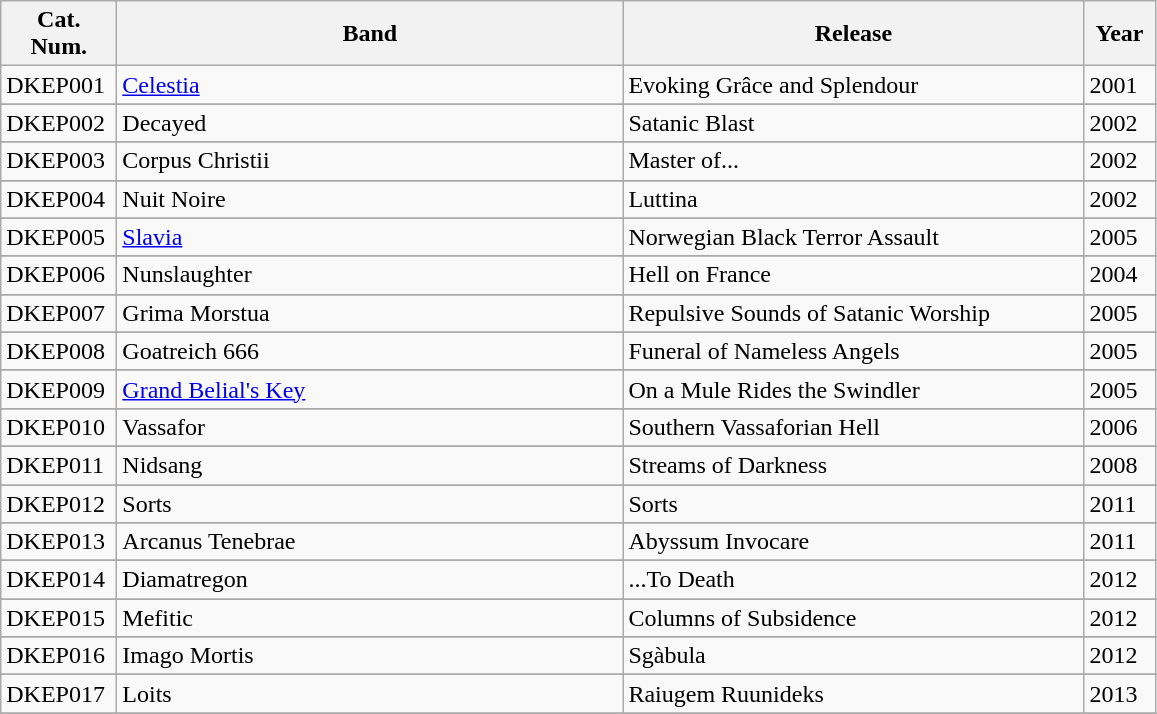<table class="wikitable" style="margin:">
<tr>
<th width="70" rowspan="1">Cat. Num.</th>
<th Width="330" rowspan="1">Band</th>
<th width="300" rowspan="1">Release</th>
<th width="40" rowspan="1">Year</th>
</tr>
<tr>
<td>DKEP001</td>
<td><a href='#'>Celestia</a></td>
<td>Evoking Grâce and Splendour</td>
<td>2001</td>
</tr>
<tr>
</tr>
<tr>
<td>DKEP002</td>
<td>Decayed</td>
<td>Satanic Blast</td>
<td>2002</td>
</tr>
<tr>
</tr>
<tr>
<td>DKEP003</td>
<td>Corpus Christii</td>
<td>Master of...</td>
<td>2002</td>
</tr>
<tr>
</tr>
<tr>
<td>DKEP004</td>
<td>Nuit Noire</td>
<td>Luttina</td>
<td>2002</td>
</tr>
<tr>
</tr>
<tr>
<td>DKEP005</td>
<td><a href='#'>Slavia</a></td>
<td>Norwegian Black Terror Assault</td>
<td>2005</td>
</tr>
<tr>
</tr>
<tr>
<td>DKEP006</td>
<td>Nunslaughter</td>
<td>Hell on France</td>
<td>2004</td>
</tr>
<tr>
</tr>
<tr>
<td>DKEP007</td>
<td>Grima Morstua</td>
<td>Repulsive Sounds of Satanic Worship</td>
<td>2005</td>
</tr>
<tr>
</tr>
<tr>
<td>DKEP008</td>
<td>Goatreich 666</td>
<td>Funeral of Nameless Angels</td>
<td>2005</td>
</tr>
<tr>
</tr>
<tr>
<td>DKEP009</td>
<td><a href='#'>Grand Belial's Key</a></td>
<td>On a Mule Rides the Swindler</td>
<td>2005</td>
</tr>
<tr>
</tr>
<tr>
<td>DKEP010</td>
<td>Vassafor</td>
<td>Southern Vassaforian Hell</td>
<td>2006</td>
</tr>
<tr>
</tr>
<tr>
<td>DKEP011</td>
<td>Nidsang</td>
<td>Streams of Darkness</td>
<td>2008</td>
</tr>
<tr>
</tr>
<tr>
<td>DKEP012</td>
<td>Sorts</td>
<td>Sorts</td>
<td>2011</td>
</tr>
<tr>
</tr>
<tr>
<td>DKEP013</td>
<td>Arcanus Tenebrae</td>
<td>Abyssum Invocare</td>
<td>2011</td>
</tr>
<tr>
</tr>
<tr>
<td>DKEP014</td>
<td>Diamatregon</td>
<td>...To Death</td>
<td>2012</td>
</tr>
<tr>
</tr>
<tr>
<td>DKEP015</td>
<td>Mefitic</td>
<td>Columns of Subsidence</td>
<td>2012</td>
</tr>
<tr>
</tr>
<tr>
<td>DKEP016</td>
<td>Imago Mortis</td>
<td>Sgàbula</td>
<td>2012</td>
</tr>
<tr>
</tr>
<tr>
<td>DKEP017</td>
<td>Loits</td>
<td>Raiugem Ruunideks</td>
<td>2013</td>
</tr>
<tr>
</tr>
</table>
